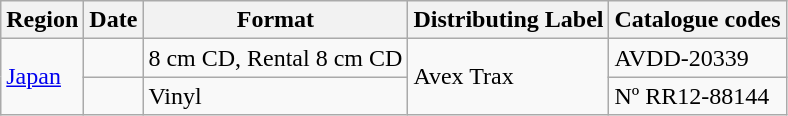<table class="wikitable">
<tr>
<th>Region</th>
<th>Date</th>
<th>Format</th>
<th>Distributing Label</th>
<th>Catalogue codes</th>
</tr>
<tr>
<td rowspan="2"><a href='#'>Japan</a></td>
<td></td>
<td>8 cm CD, Rental 8 cm CD</td>
<td rowspan="2">Avex Trax</td>
<td>AVDD-20339</td>
</tr>
<tr>
<td></td>
<td>Vinyl</td>
<td>Nº RR12-88144</td>
</tr>
</table>
